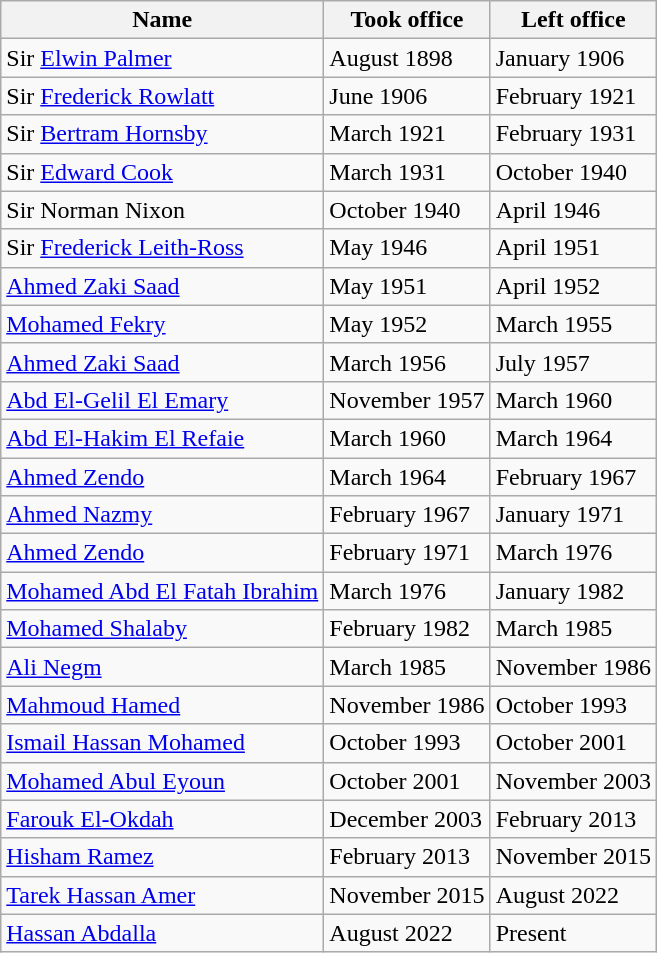<table class="wikitable centered">
<tr>
<th>Name</th>
<th>Took office</th>
<th>Left office</th>
</tr>
<tr>
<td>Sir <a href='#'>Elwin Palmer</a></td>
<td>August 1898</td>
<td>January 1906</td>
</tr>
<tr>
<td>Sir <a href='#'>Frederick Rowlatt</a></td>
<td>June 1906</td>
<td>February 1921</td>
</tr>
<tr>
<td>Sir <a href='#'>Bertram Hornsby</a></td>
<td>March 1921</td>
<td>February 1931</td>
</tr>
<tr>
<td>Sir <a href='#'>Edward Cook</a></td>
<td>March 1931</td>
<td>October 1940</td>
</tr>
<tr>
<td>Sir Norman Nixon</td>
<td>October 1940</td>
<td>April 1946</td>
</tr>
<tr>
<td>Sir <a href='#'>Frederick Leith-Ross</a></td>
<td>May 1946</td>
<td>April 1951</td>
</tr>
<tr>
<td><a href='#'>Ahmed Zaki Saad</a></td>
<td>May 1951</td>
<td>April 1952</td>
</tr>
<tr>
<td><a href='#'>Mohamed Fekry</a></td>
<td>May 1952</td>
<td>March 1955</td>
</tr>
<tr>
<td><a href='#'>Ahmed Zaki Saad</a></td>
<td>March 1956</td>
<td>July 1957</td>
</tr>
<tr>
<td><a href='#'>Abd El-Gelil El Emary</a></td>
<td>November 1957</td>
<td>March 1960</td>
</tr>
<tr>
<td><a href='#'>Abd El-Hakim El Refaie</a></td>
<td>March 1960</td>
<td>March 1964</td>
</tr>
<tr>
<td><a href='#'>Ahmed Zendo</a></td>
<td>March 1964</td>
<td>February 1967</td>
</tr>
<tr>
<td><a href='#'>Ahmed Nazmy</a></td>
<td>February 1967</td>
<td>January 1971</td>
</tr>
<tr>
<td><a href='#'>Ahmed Zendo</a></td>
<td>February 1971</td>
<td>March 1976</td>
</tr>
<tr>
<td><a href='#'>Mohamed Abd El Fatah Ibrahim</a></td>
<td>March 1976</td>
<td>January 1982</td>
</tr>
<tr>
<td><a href='#'>Mohamed Shalaby</a></td>
<td>February 1982</td>
<td>March 1985</td>
</tr>
<tr>
<td><a href='#'>Ali Negm</a></td>
<td>March 1985</td>
<td>November 1986</td>
</tr>
<tr>
<td><a href='#'>Mahmoud Hamed</a></td>
<td>November 1986</td>
<td>October 1993</td>
</tr>
<tr>
<td><a href='#'>Ismail Hassan Mohamed</a></td>
<td>October 1993</td>
<td>October 2001</td>
</tr>
<tr>
<td><a href='#'>Mohamed Abul Eyoun</a></td>
<td>October 2001</td>
<td>November 2003</td>
</tr>
<tr>
<td><a href='#'>Farouk El-Okdah</a></td>
<td>December 2003</td>
<td>February 2013</td>
</tr>
<tr>
<td><a href='#'>Hisham Ramez</a></td>
<td>February 2013</td>
<td>November 2015</td>
</tr>
<tr>
<td><a href='#'>Tarek Hassan Amer</a></td>
<td>November 2015</td>
<td>August 2022</td>
</tr>
<tr>
<td><a href='#'>Hassan Abdalla</a></td>
<td>August 2022</td>
<td>Present</td>
</tr>
</table>
